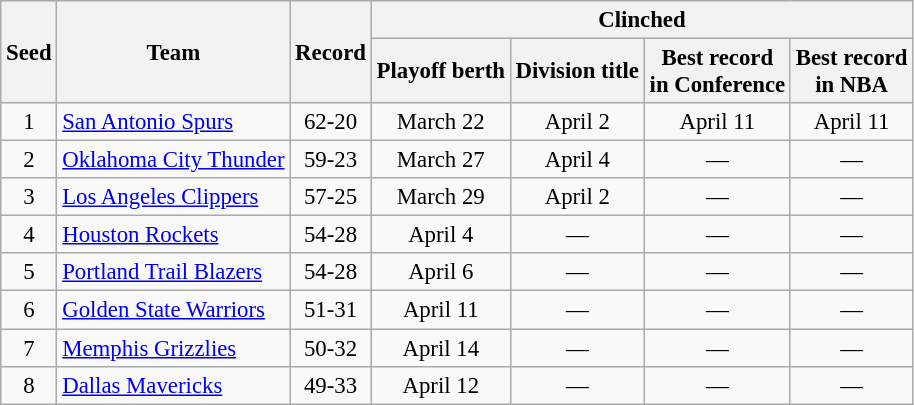<table class="wikitable"  style="font-size:95%; text-align:center">
<tr>
<th rowspan=2>Seed</th>
<th rowspan=2>Team</th>
<th rowspan=2>Record</th>
<th colspan=4>Clinched</th>
</tr>
<tr>
<th>Playoff berth</th>
<th>Division title</th>
<th>Best record<br> in Conference</th>
<th>Best record<br> in NBA</th>
</tr>
<tr>
<td>1</td>
<td align=left><a href='#'>San Antonio Spurs</a></td>
<td>62-20</td>
<td>March 22</td>
<td>April 2</td>
<td>April 11</td>
<td>April 11</td>
</tr>
<tr>
<td>2</td>
<td align=left><a href='#'>Oklahoma City Thunder</a></td>
<td>59-23</td>
<td>March 27</td>
<td>April 4</td>
<td>—</td>
<td>—</td>
</tr>
<tr>
<td>3</td>
<td align=left><a href='#'>Los Angeles Clippers</a></td>
<td>57-25</td>
<td>March 29</td>
<td>April 2</td>
<td>—</td>
<td>—</td>
</tr>
<tr>
<td>4</td>
<td align=left><a href='#'>Houston Rockets</a></td>
<td>54-28</td>
<td>April 4</td>
<td>—</td>
<td>—</td>
<td>—</td>
</tr>
<tr>
<td>5</td>
<td align=left><a href='#'>Portland Trail Blazers</a></td>
<td>54-28</td>
<td>April 6</td>
<td>—</td>
<td>—</td>
<td>—</td>
</tr>
<tr>
<td>6</td>
<td align=left><a href='#'>Golden State Warriors</a></td>
<td>51-31</td>
<td>April 11</td>
<td>—</td>
<td>—</td>
<td>—</td>
</tr>
<tr>
<td>7</td>
<td align=left><a href='#'>Memphis Grizzlies</a></td>
<td>50-32</td>
<td>April 14</td>
<td>—</td>
<td>—</td>
<td>—</td>
</tr>
<tr>
<td>8</td>
<td align=left><a href='#'>Dallas Mavericks</a></td>
<td>49-33</td>
<td>April 12</td>
<td>—</td>
<td>—</td>
<td>—</td>
</tr>
</table>
